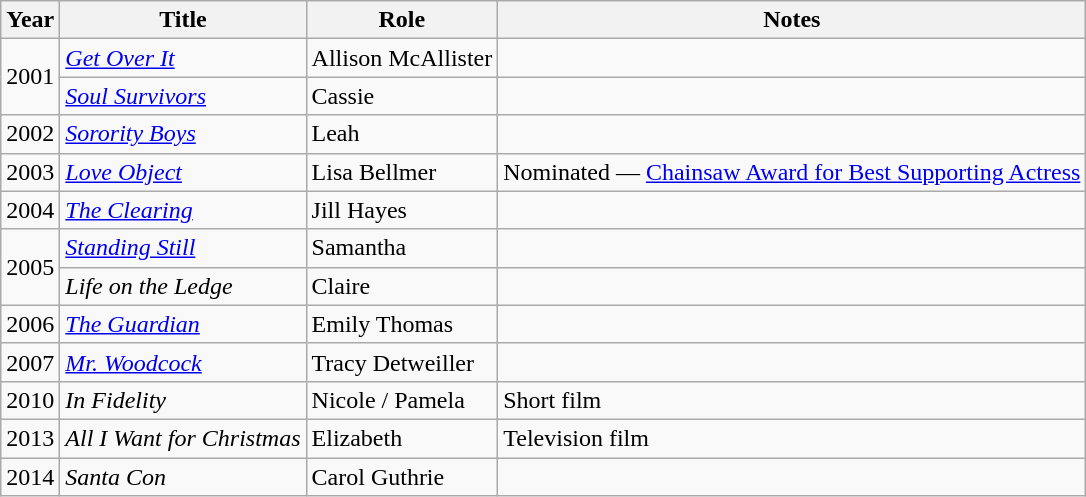<table class="wikitable sortable">
<tr>
<th>Year</th>
<th>Title</th>
<th>Role</th>
<th class="unsortable">Notes</th>
</tr>
<tr>
<td Rowspan=2>2001</td>
<td><em><a href='#'>Get Over It</a></em></td>
<td>Allison McAllister</td>
<td></td>
</tr>
<tr>
<td><em><a href='#'>Soul Survivors</a></em></td>
<td>Cassie</td>
<td></td>
</tr>
<tr>
<td>2002</td>
<td><em><a href='#'>Sorority Boys</a></em></td>
<td>Leah</td>
<td></td>
</tr>
<tr>
<td>2003</td>
<td><em><a href='#'>Love Object</a></em></td>
<td>Lisa Bellmer</td>
<td>Nominated — <a href='#'>Chainsaw Award for Best Supporting Actress</a></td>
</tr>
<tr>
<td>2004</td>
<td><em><a href='#'>The Clearing</a></em></td>
<td>Jill Hayes</td>
<td></td>
</tr>
<tr>
<td Rowspan=2>2005</td>
<td><em><a href='#'>Standing Still</a></em></td>
<td>Samantha</td>
<td></td>
</tr>
<tr>
<td><em>Life on the Ledge</em></td>
<td>Claire</td>
<td></td>
</tr>
<tr>
<td>2006</td>
<td><em><a href='#'>The Guardian</a></em></td>
<td>Emily Thomas</td>
<td></td>
</tr>
<tr>
<td>2007</td>
<td><em><a href='#'>Mr. Woodcock</a></em></td>
<td>Tracy Detweiller</td>
<td></td>
</tr>
<tr>
<td>2010</td>
<td><em>In Fidelity</em></td>
<td>Nicole / Pamela</td>
<td>Short film</td>
</tr>
<tr>
<td>2013</td>
<td><em>All I Want for Christmas</em></td>
<td>Elizabeth</td>
<td>Television film</td>
</tr>
<tr>
<td>2014</td>
<td><em>Santa Con</em></td>
<td>Carol Guthrie</td>
<td></td>
</tr>
</table>
